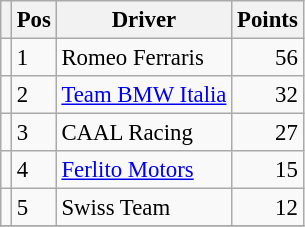<table class="wikitable" style="font-size: 95%;">
<tr>
<th></th>
<th>Pos</th>
<th>Driver</th>
<th>Points</th>
</tr>
<tr>
<td align="left"></td>
<td>1</td>
<td> Romeo Ferraris</td>
<td align="right">56</td>
</tr>
<tr>
<td align="left"></td>
<td>2</td>
<td> <a href='#'>Team BMW Italia</a></td>
<td align="right">32</td>
</tr>
<tr>
<td align="left"></td>
<td>3</td>
<td> CAAL Racing</td>
<td align="right">27</td>
</tr>
<tr>
<td align="left"></td>
<td>4</td>
<td> <a href='#'>Ferlito Motors</a></td>
<td align="right">15</td>
</tr>
<tr>
<td align="left"></td>
<td>5</td>
<td> Swiss Team</td>
<td align="right">12</td>
</tr>
<tr>
</tr>
</table>
